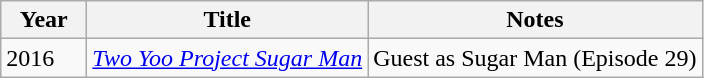<table class="wikitable">
<tr>
<th width=50px>Year</th>
<th>Title</th>
<th>Notes</th>
</tr>
<tr>
<td>2016</td>
<td><em><a href='#'>Two Yoo Project Sugar Man</a></em></td>
<td>Guest as Sugar Man (Episode 29)</td>
</tr>
</table>
